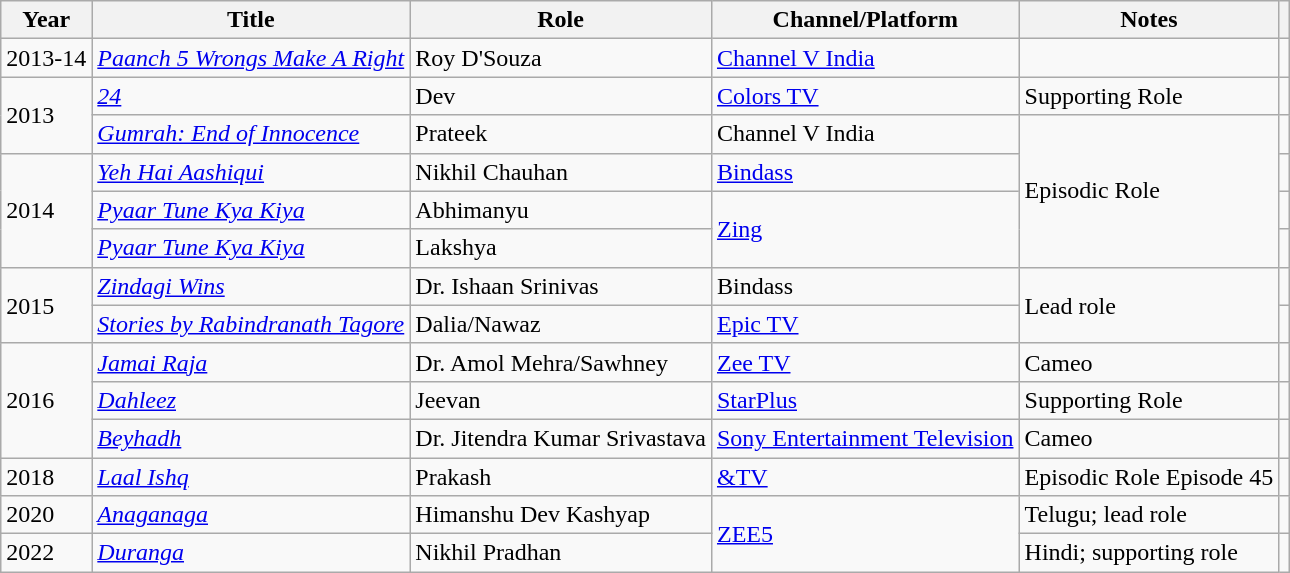<table class="wikitable sortable">
<tr>
<th>Year</th>
<th>Title</th>
<th>Role</th>
<th>Channel/Platform</th>
<th class="unsortable">Notes</th>
<th class="unsortable"></th>
</tr>
<tr>
<td>2013-14</td>
<td><em><a href='#'>Paanch 5 Wrongs Make A Right</a></em></td>
<td>Roy D'Souza</td>
<td><a href='#'>Channel V India</a></td>
<td></td>
<td></td>
</tr>
<tr>
<td rowspan="2">2013</td>
<td><em><a href='#'>24</a></em></td>
<td>Dev</td>
<td><a href='#'>Colors TV</a></td>
<td>Supporting Role</td>
<td></td>
</tr>
<tr>
<td><em><a href='#'>Gumrah: End of Innocence</a></em></td>
<td>Prateek</td>
<td>Channel V India</td>
<td rowspan="4">Episodic Role</td>
<td></td>
</tr>
<tr>
<td rowspan="3">2014</td>
<td><em><a href='#'>Yeh Hai Aashiqui</a></em></td>
<td>Nikhil Chauhan</td>
<td><a href='#'>Bindass</a></td>
<td></td>
</tr>
<tr>
<td><em><a href='#'>Pyaar Tune Kya Kiya</a></em></td>
<td>Abhimanyu</td>
<td rowspan="2"><a href='#'>Zing</a></td>
<td></td>
</tr>
<tr>
<td><em><a href='#'>Pyaar Tune Kya Kiya</a></em></td>
<td>Lakshya</td>
<td></td>
</tr>
<tr>
<td rowspan="2">2015</td>
<td><em><a href='#'>Zindagi Wins</a></em></td>
<td>Dr. Ishaan Srinivas</td>
<td>Bindass</td>
<td rowspan="2">Lead role</td>
<td></td>
</tr>
<tr>
<td><em><a href='#'>Stories by Rabindranath Tagore</a></em></td>
<td>Dalia/Nawaz</td>
<td><a href='#'>Epic TV</a></td>
<td></td>
</tr>
<tr>
<td rowspan="3">2016</td>
<td><em><a href='#'>Jamai Raja</a></em></td>
<td>Dr. Amol Mehra/Sawhney</td>
<td><a href='#'>Zee TV</a></td>
<td>Cameo</td>
<td></td>
</tr>
<tr>
<td><em><a href='#'>Dahleez</a></em></td>
<td>Jeevan</td>
<td><a href='#'>StarPlus</a></td>
<td>Supporting Role</td>
<td></td>
</tr>
<tr>
<td><em><a href='#'>Beyhadh</a></em></td>
<td>Dr. Jitendra Kumar Srivastava</td>
<td><a href='#'>Sony Entertainment Television</a></td>
<td>Cameo</td>
<td></td>
</tr>
<tr>
<td>2018</td>
<td><a href='#'><em>Laal Ishq</em></a></td>
<td>Prakash</td>
<td><a href='#'>&TV</a></td>
<td>Episodic Role  Episode 45</td>
<td></td>
</tr>
<tr>
<td>2020</td>
<td><em><a href='#'>Anaganaga</a></em></td>
<td>Himanshu Dev Kashyap</td>
<td rowspan="2"><a href='#'>ZEE5</a></td>
<td>Telugu; lead role</td>
<td></td>
</tr>
<tr>
<td>2022</td>
<td><em><a href='#'>Duranga</a></em></td>
<td>Nikhil Pradhan</td>
<td>Hindi; supporting role</td>
<td></td>
</tr>
</table>
